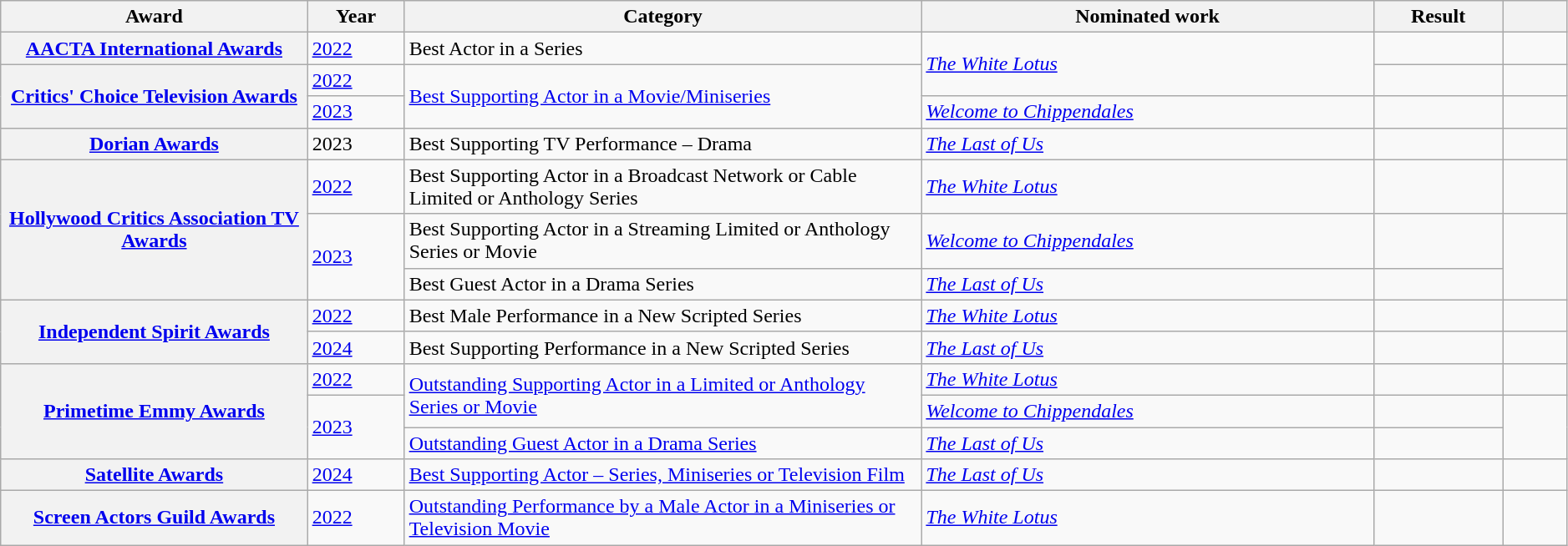<table class="wikitable sortable plainrowheaders" style="width:99%;">
<tr>
<th scope="col" style="width:19%;">Award</th>
<th scope="col" style="width:6%;">Year</th>
<th scope="col" style="width:32%;">Category</th>
<th scope="col" style="width:28%;">Nominated work</th>
<th scope="col" style="width:8%;">Result</th>
<th scope="col" style="width:4%;" class="unsortable"></th>
</tr>
<tr>
<th scope="row"><a href='#'>AACTA International Awards</a></th>
<td><a href='#'>2022</a></td>
<td>Best Actor in a Series</td>
<td rowspan="2"><em><a href='#'>The White Lotus</a></em></td>
<td></td>
<td style="text-align:center;"></td>
</tr>
<tr>
<th scope="row" rowspan="2"><a href='#'>Critics' Choice Television Awards</a></th>
<td><a href='#'>2022</a></td>
<td rowspan="2"><a href='#'>Best Supporting Actor in a Movie/Miniseries</a></td>
<td></td>
<td style="text-align:center;"></td>
</tr>
<tr>
<td><a href='#'>2023</a></td>
<td><em><a href='#'>Welcome to Chippendales</a></em></td>
<td></td>
<td style="text-align:center;"></td>
</tr>
<tr>
<th scope="row"><a href='#'>Dorian Awards</a></th>
<td>2023</td>
<td>Best Supporting TV Performance – Drama</td>
<td><em><a href='#'>The Last of Us</a></em></td>
<td></td>
<td style="text-align:center;"></td>
</tr>
<tr>
<th scope="row" rowspan="3"><a href='#'>Hollywood Critics Association TV Awards</a></th>
<td><a href='#'>2022</a></td>
<td>Best Supporting Actor in a Broadcast Network or Cable Limited or Anthology Series</td>
<td><em><a href='#'>The White Lotus</a></em></td>
<td></td>
<td style="text-align:center;"></td>
</tr>
<tr>
<td rowspan="2"><a href='#'>2023</a></td>
<td>Best Supporting Actor in a Streaming Limited or Anthology Series or Movie</td>
<td><em><a href='#'>Welcome to Chippendales</a></em></td>
<td></td>
<td style="text-align:center;" rowspan="2"></td>
</tr>
<tr>
<td>Best Guest Actor in a Drama Series</td>
<td><em><a href='#'>The Last of Us</a></em></td>
<td></td>
</tr>
<tr>
<th scope="row" rowspan="2"><a href='#'>Independent Spirit Awards</a></th>
<td><a href='#'>2022</a></td>
<td>Best Male Performance in a New Scripted Series</td>
<td><em><a href='#'>The White Lotus</a></em></td>
<td></td>
<td style="text-align:center;"></td>
</tr>
<tr>
<td><a href='#'>2024</a></td>
<td>Best Supporting Performance in a New Scripted Series</td>
<td><em><a href='#'>The Last of Us</a></em></td>
<td></td>
<td style="text-align:center;"></td>
</tr>
<tr>
<th scope="row" rowspan="3"><a href='#'>Primetime Emmy Awards</a></th>
<td><a href='#'>2022</a></td>
<td rowspan="2"><a href='#'>Outstanding Supporting Actor in a Limited or Anthology Series or Movie</a></td>
<td><em><a href='#'>The White Lotus</a></em></td>
<td></td>
<td style="text-align:center;"></td>
</tr>
<tr>
<td rowspan="2"><a href='#'>2023</a></td>
<td><em><a href='#'>Welcome to Chippendales</a></em></td>
<td></td>
<td rowspan="2" style="text-align:center;"></td>
</tr>
<tr>
<td><a href='#'>Outstanding Guest Actor in a Drama Series</a></td>
<td><em><a href='#'>The Last of Us</a></em></td>
<td></td>
</tr>
<tr>
<th scope="row"><a href='#'>Satellite Awards</a></th>
<td><a href='#'>2024</a></td>
<td><a href='#'>Best Supporting Actor – Series, Miniseries or Television Film</a></td>
<td><em><a href='#'>The Last of Us</a></em></td>
<td></td>
<td style="text-align:center;"></td>
</tr>
<tr>
<th scope="row"><a href='#'>Screen Actors Guild Awards</a></th>
<td><a href='#'>2022</a></td>
<td><a href='#'>Outstanding Performance by a Male Actor in a Miniseries or Television Movie</a></td>
<td><em><a href='#'>The White Lotus</a></em></td>
<td></td>
<td style="text-align:center;"></td>
</tr>
</table>
